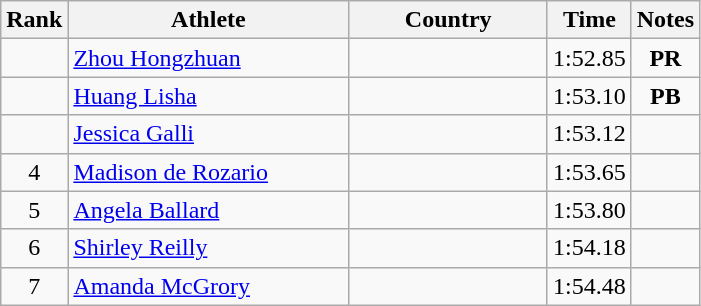<table class="wikitable sortable" style="text-align:center">
<tr>
<th>Rank</th>
<th style="width:180px">Athlete</th>
<th style="width:125px">Country</th>
<th>Time</th>
<th>Notes</th>
</tr>
<tr>
<td></td>
<td style="text-align:left;"><a href='#'>Zhou Hongzhuan</a></td>
<td style="text-align:left;"></td>
<td>1:52.85</td>
<td><strong>PR</strong></td>
</tr>
<tr>
<td></td>
<td style="text-align:left;"><a href='#'>Huang Lisha</a></td>
<td style="text-align:left;"></td>
<td>1:53.10</td>
<td><strong>PB</strong></td>
</tr>
<tr>
<td></td>
<td style="text-align:left;"><a href='#'>Jessica Galli</a></td>
<td style="text-align:left;"></td>
<td>1:53.12</td>
<td></td>
</tr>
<tr>
<td>4</td>
<td style="text-align:left;"><a href='#'>Madison de Rozario</a></td>
<td style="text-align:left;"></td>
<td>1:53.65</td>
<td></td>
</tr>
<tr>
<td>5</td>
<td style="text-align:left;"><a href='#'>Angela Ballard</a></td>
<td style="text-align:left;"></td>
<td>1:53.80</td>
<td></td>
</tr>
<tr>
<td>6</td>
<td style="text-align:left;"><a href='#'>Shirley Reilly</a></td>
<td style="text-align:left;"></td>
<td>1:54.18</td>
<td></td>
</tr>
<tr>
<td>7</td>
<td style="text-align:left;"><a href='#'>Amanda McGrory</a></td>
<td style="text-align:left;"></td>
<td>1:54.48</td>
<td></td>
</tr>
</table>
